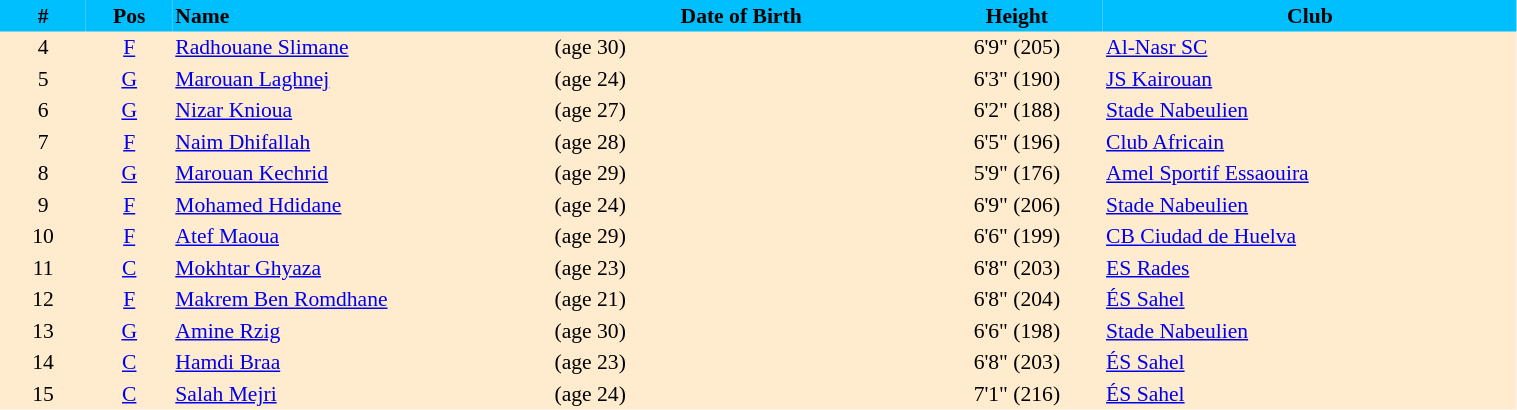<table border=0 cellpadding=2 cellspacing=0  |- bgcolor=#FFECCE style="text-align:center; font-size:90%;" width=80%>
<tr bgcolor=#00BFFF>
<th width=5%>#</th>
<th width=5%>Pos</th>
<th width=22% align=left>Name</th>
<th width=22%>Date of Birth</th>
<th width=10%>Height</th>
<th width=24%>Club</th>
</tr>
<tr>
<td>4</td>
<td><a href='#'>F</a></td>
<td align=left><a href='#'>Radhouane Slimane</a></td>
<td align=left> (age 30)</td>
<td>6'9" (205)</td>
<td align=left> <a href='#'>Al-Nasr SC</a></td>
</tr>
<tr>
<td>5</td>
<td><a href='#'>G</a></td>
<td align=left><a href='#'>Marouan Laghnej</a></td>
<td align=left> (age 24)</td>
<td>6'3" (190)</td>
<td align=left> <a href='#'>JS Kairouan</a></td>
</tr>
<tr>
<td>6</td>
<td><a href='#'>G</a></td>
<td align=left><a href='#'>Nizar Knioua</a></td>
<td align=left> (age 27)</td>
<td>6'2" (188)</td>
<td align=left> <a href='#'>Stade Nabeulien</a></td>
</tr>
<tr>
<td>7</td>
<td><a href='#'>F</a></td>
<td align=left><a href='#'>Naim Dhifallah</a></td>
<td align=left> (age 28)</td>
<td>6'5" (196)</td>
<td align=left> <a href='#'>Club Africain</a></td>
</tr>
<tr>
<td>8</td>
<td><a href='#'>G</a></td>
<td align=left><a href='#'>Marouan Kechrid</a></td>
<td align=left> (age 29)</td>
<td>5'9" (176)</td>
<td align=left> <a href='#'>Amel Sportif Essaouira</a></td>
</tr>
<tr>
<td>9</td>
<td><a href='#'>F</a></td>
<td align=left><a href='#'>Mohamed Hdidane</a></td>
<td align=left> (age 24)</td>
<td>6'9" (206)</td>
<td align=left> <a href='#'>Stade Nabeulien</a></td>
</tr>
<tr>
<td>10</td>
<td><a href='#'>F</a></td>
<td align=left><a href='#'>Atef Maoua</a></td>
<td align=left> (age 29)</td>
<td>6'6" (199)</td>
<td align=left> <a href='#'>CB Ciudad de Huelva</a></td>
</tr>
<tr>
<td>11</td>
<td><a href='#'>C</a></td>
<td align=left><a href='#'>Mokhtar Ghyaza</a></td>
<td align=left> (age 23)</td>
<td>6'8" (203)</td>
<td align=left> <a href='#'>ES Rades</a></td>
</tr>
<tr>
<td>12</td>
<td><a href='#'>F</a></td>
<td align=left><a href='#'>Makrem Ben Romdhane</a></td>
<td align=left> (age 21)</td>
<td>6'8" (204)</td>
<td align=left> <a href='#'>ÉS Sahel</a></td>
</tr>
<tr>
<td>13</td>
<td><a href='#'>G</a></td>
<td align=left><a href='#'>Amine Rzig</a></td>
<td align=left> (age 30)</td>
<td>6'6" (198)</td>
<td align=left> <a href='#'>Stade Nabeulien</a></td>
</tr>
<tr>
<td>14</td>
<td><a href='#'>C</a></td>
<td align=left><a href='#'>Hamdi Braa</a></td>
<td align=left> (age 23)</td>
<td>6'8" (203)</td>
<td align=left> <a href='#'>ÉS Sahel</a></td>
</tr>
<tr>
<td>15</td>
<td><a href='#'>C</a></td>
<td align=left><a href='#'>Salah Mejri</a></td>
<td align=left> (age 24)</td>
<td>7'1" (216)</td>
<td align=left> <a href='#'>ÉS Sahel</a></td>
</tr>
</table>
